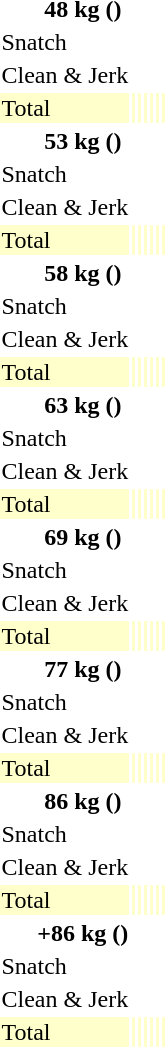<table>
<tr>
<th colspan=7>48 kg ()</th>
</tr>
<tr>
<td>Snatch</td>
<td></td>
<td></td>
<td></td>
<td></td>
<td></td>
<td></td>
</tr>
<tr>
<td>Clean & Jerk</td>
<td></td>
<td></td>
<td></td>
<td></td>
<td></td>
<td></td>
</tr>
<tr bgcolor=ffffcc>
<td>Total</td>
<td></td>
<td></td>
<td></td>
<td></td>
<td></td>
<td></td>
</tr>
<tr>
<th colspan=7>53 kg ()</th>
</tr>
<tr>
<td>Snatch</td>
<td></td>
<td></td>
<td></td>
<td></td>
<td></td>
<td></td>
</tr>
<tr>
<td>Clean & Jerk</td>
<td></td>
<td></td>
<td></td>
<td></td>
<td></td>
<td></td>
</tr>
<tr bgcolor=ffffcc>
<td>Total</td>
<td></td>
<td></td>
<td></td>
<td></td>
<td></td>
<td></td>
</tr>
<tr>
<th colspan=7>58 kg ()</th>
</tr>
<tr>
<td>Snatch</td>
<td></td>
<td></td>
<td></td>
<td></td>
<td></td>
<td></td>
</tr>
<tr>
<td>Clean & Jerk</td>
<td></td>
<td></td>
<td></td>
<td></td>
<td></td>
<td></td>
</tr>
<tr bgcolor=ffffcc>
<td>Total</td>
<td></td>
<td></td>
<td></td>
<td></td>
<td></td>
<td></td>
</tr>
<tr>
<th colspan=7>63 kg ()</th>
</tr>
<tr>
<td>Snatch</td>
<td></td>
<td></td>
<td></td>
<td></td>
<td></td>
<td></td>
</tr>
<tr>
<td>Clean & Jerk</td>
<td></td>
<td></td>
<td></td>
<td></td>
<td></td>
<td></td>
</tr>
<tr bgcolor=ffffcc>
<td>Total</td>
<td></td>
<td></td>
<td></td>
<td></td>
<td></td>
<td></td>
</tr>
<tr>
<th colspan=7>69 kg ()</th>
</tr>
<tr>
<td>Snatch</td>
<td></td>
<td></td>
<td></td>
<td></td>
<td></td>
<td></td>
</tr>
<tr>
<td>Clean & Jerk</td>
<td></td>
<td></td>
<td></td>
<td></td>
<td></td>
<td></td>
</tr>
<tr bgcolor=ffffcc>
<td>Total</td>
<td></td>
<td></td>
<td></td>
<td></td>
<td></td>
<td></td>
</tr>
<tr>
<th colspan=7>77 kg ()</th>
</tr>
<tr>
<td>Snatch</td>
<td></td>
<td></td>
<td></td>
<td></td>
<td></td>
<td></td>
</tr>
<tr>
<td>Clean & Jerk</td>
<td></td>
<td></td>
<td></td>
<td></td>
<td></td>
<td></td>
</tr>
<tr bgcolor=ffffcc>
<td>Total</td>
<td></td>
<td></td>
<td></td>
<td></td>
<td></td>
<td></td>
</tr>
<tr>
<th colspan=7>86 kg ()</th>
</tr>
<tr>
<td>Snatch</td>
<td></td>
<td></td>
<td></td>
<td></td>
<td></td>
<td></td>
</tr>
<tr>
<td>Clean & Jerk</td>
<td></td>
<td></td>
<td></td>
<td></td>
<td></td>
<td></td>
</tr>
<tr bgcolor=ffffcc>
<td>Total</td>
<td></td>
<td></td>
<td></td>
<td></td>
<td></td>
<td></td>
</tr>
<tr>
<th colspan=7>+86 kg ()</th>
</tr>
<tr>
<td>Snatch</td>
<td></td>
<td></td>
<td></td>
<td></td>
<td></td>
<td></td>
</tr>
<tr>
<td>Clean & Jerk</td>
<td></td>
<td></td>
<td></td>
<td></td>
<td></td>
<td></td>
</tr>
<tr bgcolor=ffffcc>
<td>Total</td>
<td></td>
<td></td>
<td></td>
<td></td>
<td></td>
<td></td>
</tr>
</table>
